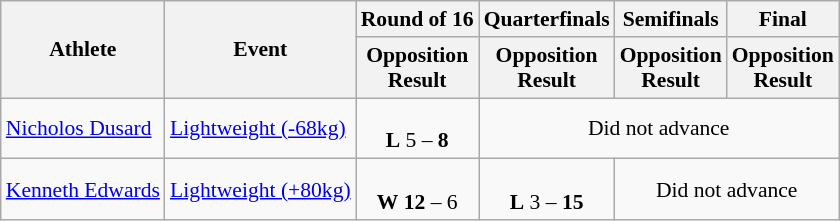<table class="wikitable" style="font-size:90%">
<tr>
<th rowspan=2>Athlete</th>
<th rowspan=2>Event</th>
<th>Round of 16</th>
<th>Quarterfinals</th>
<th>Semifinals</th>
<th>Final</th>
</tr>
<tr>
<th>Opposition<br>Result</th>
<th>Opposition<br>Result</th>
<th>Opposition<br>Result</th>
<th>Opposition<br>Result</th>
</tr>
<tr>
<td><a href='#'>Nicholos Dusard</a></td>
<td><a href='#'>Lightweight (-68kg)</a></td>
<td align=center><br><strong>L</strong> 5 – <strong>8</strong></td>
<td align=center colspan="7">Did not advance</td>
</tr>
<tr>
<td><a href='#'>Kenneth Edwards</a></td>
<td><a href='#'>Lightweight (+80kg)</a></td>
<td align=center><br><strong>W</strong> <strong>12</strong> – 6</td>
<td align=center><br><strong>L</strong> 3 – <strong>15</strong></td>
<td align=center colspan="7">Did not advance</td>
</tr>
</table>
